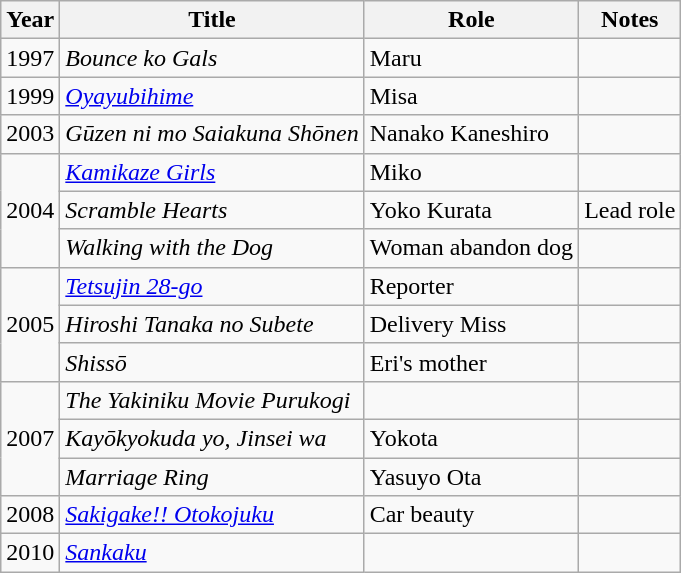<table class="wikitable">
<tr>
<th>Year</th>
<th>Title</th>
<th>Role</th>
<th>Notes</th>
</tr>
<tr>
<td>1997</td>
<td><em>Bounce ko Gals</em></td>
<td>Maru</td>
<td></td>
</tr>
<tr>
<td>1999</td>
<td><em><a href='#'>Oyayubihime</a></em></td>
<td>Misa</td>
<td></td>
</tr>
<tr>
<td>2003</td>
<td><em>Gūzen ni mo Saiakuna Shōnen</em></td>
<td>Nanako Kaneshiro</td>
<td></td>
</tr>
<tr>
<td rowspan="3">2004</td>
<td><em><a href='#'>Kamikaze Girls</a></em></td>
<td>Miko</td>
<td></td>
</tr>
<tr>
<td><em>Scramble Hearts</em></td>
<td>Yoko Kurata</td>
<td>Lead role</td>
</tr>
<tr>
<td><em>Walking with the Dog</em></td>
<td>Woman abandon dog</td>
<td></td>
</tr>
<tr>
<td rowspan="3">2005</td>
<td><em><a href='#'>Tetsujin 28-go</a></em></td>
<td>Reporter</td>
<td></td>
</tr>
<tr>
<td><em>Hiroshi Tanaka no Subete</em></td>
<td>Delivery Miss</td>
<td></td>
</tr>
<tr>
<td><em>Shissō</em></td>
<td>Eri's mother</td>
<td></td>
</tr>
<tr>
<td rowspan="3">2007</td>
<td><em>The Yakiniku Movie Purukogi</em></td>
<td></td>
<td></td>
</tr>
<tr>
<td><em>Kayōkyokuda yo, Jinsei wa</em></td>
<td>Yokota</td>
<td></td>
</tr>
<tr>
<td><em>Marriage Ring</em></td>
<td>Yasuyo Ota</td>
<td></td>
</tr>
<tr>
<td>2008</td>
<td><em><a href='#'>Sakigake!! Otokojuku</a></em></td>
<td>Car beauty</td>
<td></td>
</tr>
<tr>
<td>2010</td>
<td><em><a href='#'>Sankaku</a></em></td>
<td></td>
<td></td>
</tr>
</table>
